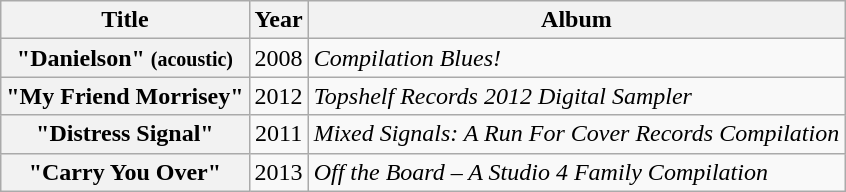<table class="wikitable plainrowheaders" style="text-align:center;">
<tr>
<th scope=col>Title</th>
<th scope=col>Year</th>
<th scope=col>Album</th>
</tr>
<tr>
<th scope="row">"Danielson" <small>(acoustic)</small></th>
<td>2008</td>
<td style="text-align:left;"><em>Compilation Blues!</em></td>
</tr>
<tr>
<th scope="row">"My Friend Morrisey"</th>
<td>2012</td>
<td style="text-align:left;"><em>Topshelf Records 2012 Digital Sampler</em></td>
</tr>
<tr>
<th scope="row">"Distress Signal"</th>
<td>2011</td>
<td style="text-align:left;"><em>Mixed Signals: A Run For Cover Records Compilation</em></td>
</tr>
<tr>
<th scope="row">"Carry You Over"</th>
<td>2013</td>
<td style="text-align:left;"><em>Off the Board – A Studio 4 Family Compilation</em></td>
</tr>
</table>
